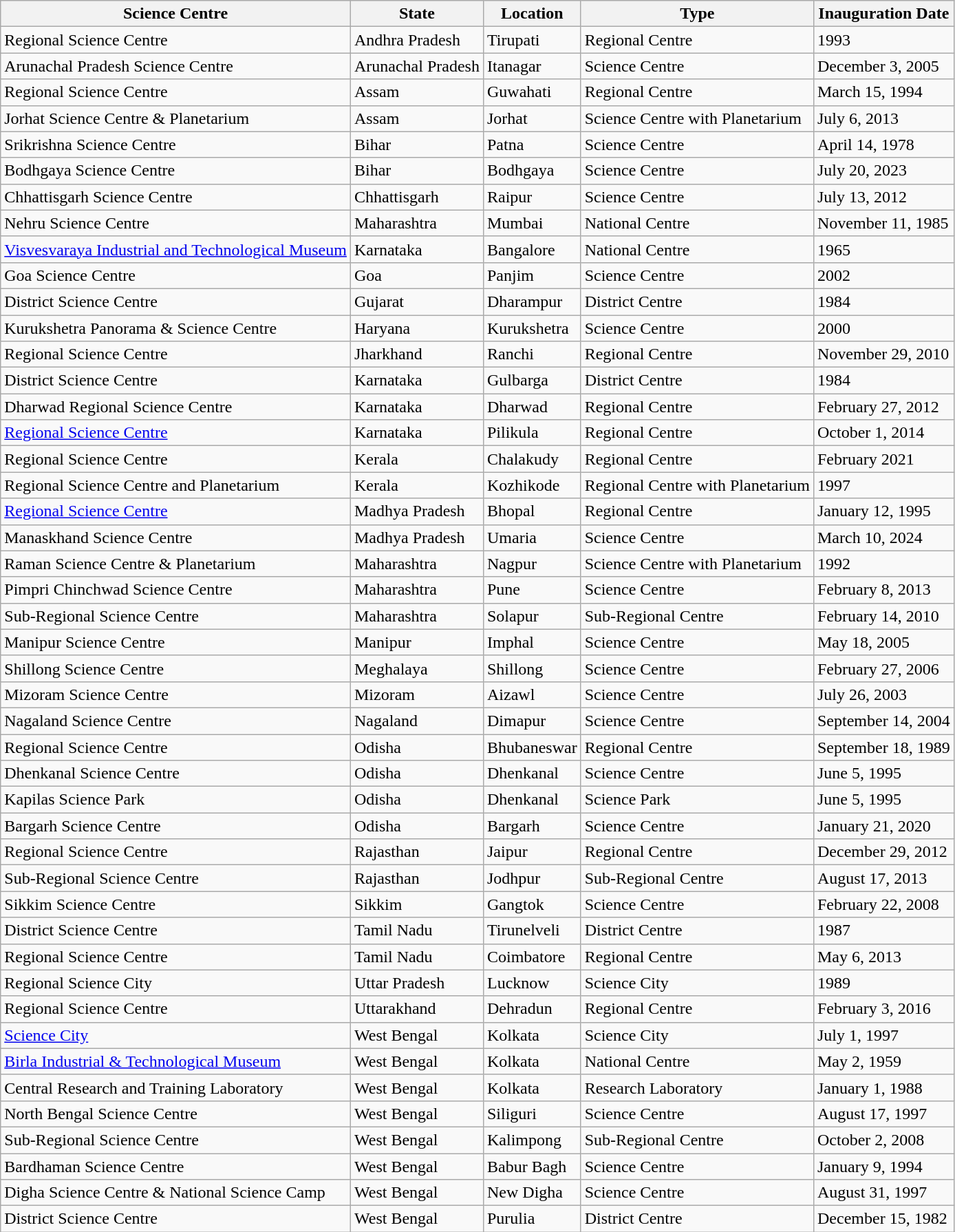<table class="wikitable sortable">
<tr>
<th>Science Centre</th>
<th>State</th>
<th>Location</th>
<th>Type</th>
<th>Inauguration Date</th>
</tr>
<tr>
<td>Regional Science Centre</td>
<td>Andhra Pradesh</td>
<td>Tirupati</td>
<td>Regional Centre</td>
<td>1993</td>
</tr>
<tr>
<td>Arunachal Pradesh Science Centre</td>
<td>Arunachal Pradesh</td>
<td>Itanagar</td>
<td>Science Centre</td>
<td>December 3, 2005</td>
</tr>
<tr>
<td>Regional Science Centre</td>
<td>Assam</td>
<td>Guwahati</td>
<td>Regional Centre</td>
<td>March 15, 1994</td>
</tr>
<tr>
<td>Jorhat Science Centre & Planetarium</td>
<td>Assam</td>
<td>Jorhat</td>
<td>Science Centre with Planetarium</td>
<td>July 6, 2013</td>
</tr>
<tr>
<td>Srikrishna Science Centre</td>
<td>Bihar</td>
<td>Patna</td>
<td>Science Centre</td>
<td>April 14, 1978</td>
</tr>
<tr>
<td>Bodhgaya Science Centre</td>
<td>Bihar</td>
<td>Bodhgaya</td>
<td>Science Centre</td>
<td>July 20, 2023</td>
</tr>
<tr>
<td>Chhattisgarh Science Centre</td>
<td>Chhattisgarh</td>
<td>Raipur</td>
<td>Science Centre</td>
<td>July 13, 2012</td>
</tr>
<tr>
<td>Nehru Science Centre</td>
<td>Maharashtra</td>
<td>Mumbai</td>
<td>National Centre</td>
<td>November 11, 1985</td>
</tr>
<tr>
<td><a href='#'>Visvesvaraya Industrial and Technological Museum</a></td>
<td>Karnataka</td>
<td>Bangalore</td>
<td>National Centre</td>
<td>1965</td>
</tr>
<tr>
<td>Goa Science Centre</td>
<td>Goa</td>
<td>Panjim</td>
<td>Science Centre</td>
<td>2002</td>
</tr>
<tr>
<td>District Science Centre</td>
<td>Gujarat</td>
<td>Dharampur</td>
<td>District Centre</td>
<td>1984</td>
</tr>
<tr>
<td>Kurukshetra Panorama & Science Centre</td>
<td>Haryana</td>
<td>Kurukshetra</td>
<td>Science Centre</td>
<td>2000</td>
</tr>
<tr>
<td>Regional Science Centre</td>
<td>Jharkhand</td>
<td>Ranchi</td>
<td>Regional Centre</td>
<td>November 29, 2010</td>
</tr>
<tr>
<td>District Science Centre</td>
<td>Karnataka</td>
<td>Gulbarga</td>
<td>District Centre</td>
<td>1984</td>
</tr>
<tr>
<td>Dharwad Regional Science Centre</td>
<td>Karnataka</td>
<td>Dharwad</td>
<td>Regional Centre</td>
<td>February 27, 2012</td>
</tr>
<tr>
<td><a href='#'>Regional Science Centre</a></td>
<td>Karnataka</td>
<td>Pilikula</td>
<td>Regional Centre</td>
<td>October 1, 2014</td>
</tr>
<tr>
<td>Regional Science Centre</td>
<td>Kerala</td>
<td>Chalakudy</td>
<td>Regional Centre</td>
<td>February 2021</td>
</tr>
<tr>
<td>Regional Science Centre and Planetarium</td>
<td>Kerala</td>
<td>Kozhikode</td>
<td>Regional Centre with Planetarium</td>
<td>1997</td>
</tr>
<tr>
<td><a href='#'>Regional Science Centre</a></td>
<td>Madhya Pradesh</td>
<td>Bhopal</td>
<td>Regional Centre</td>
<td>January 12, 1995</td>
</tr>
<tr>
<td>Manaskhand Science Centre</td>
<td>Madhya Pradesh</td>
<td>Umaria</td>
<td>Science Centre</td>
<td>March 10, 2024</td>
</tr>
<tr>
<td>Raman Science Centre & Planetarium</td>
<td>Maharashtra</td>
<td>Nagpur</td>
<td>Science Centre with Planetarium</td>
<td>1992</td>
</tr>
<tr>
<td>Pimpri Chinchwad Science Centre</td>
<td>Maharashtra</td>
<td>Pune</td>
<td>Science Centre</td>
<td>February 8, 2013</td>
</tr>
<tr>
<td>Sub-Regional Science Centre</td>
<td>Maharashtra</td>
<td>Solapur</td>
<td>Sub-Regional Centre</td>
<td>February 14, 2010</td>
</tr>
<tr>
<td>Manipur Science Centre</td>
<td>Manipur</td>
<td>Imphal</td>
<td>Science Centre</td>
<td>May 18, 2005</td>
</tr>
<tr>
<td>Shillong Science Centre</td>
<td>Meghalaya</td>
<td>Shillong</td>
<td>Science Centre</td>
<td>February 27, 2006</td>
</tr>
<tr>
<td>Mizoram Science Centre</td>
<td>Mizoram</td>
<td>Aizawl</td>
<td>Science Centre</td>
<td>July 26, 2003</td>
</tr>
<tr>
<td>Nagaland Science Centre</td>
<td>Nagaland</td>
<td>Dimapur</td>
<td>Science Centre</td>
<td>September 14, 2004</td>
</tr>
<tr>
<td>Regional Science Centre</td>
<td>Odisha</td>
<td>Bhubaneswar</td>
<td>Regional Centre</td>
<td>September 18, 1989</td>
</tr>
<tr>
<td>Dhenkanal Science Centre</td>
<td>Odisha</td>
<td>Dhenkanal</td>
<td>Science Centre</td>
<td>June 5, 1995</td>
</tr>
<tr>
<td>Kapilas Science Park</td>
<td>Odisha</td>
<td>Dhenkanal</td>
<td>Science Park</td>
<td>June 5, 1995</td>
</tr>
<tr>
<td>Bargarh Science Centre</td>
<td>Odisha</td>
<td>Bargarh</td>
<td>Science Centre</td>
<td>January 21, 2020</td>
</tr>
<tr>
<td>Regional Science Centre</td>
<td>Rajasthan</td>
<td>Jaipur</td>
<td>Regional Centre</td>
<td>December 29, 2012</td>
</tr>
<tr>
<td>Sub-Regional Science Centre</td>
<td>Rajasthan</td>
<td>Jodhpur</td>
<td>Sub-Regional Centre</td>
<td>August 17, 2013</td>
</tr>
<tr>
<td>Sikkim Science Centre</td>
<td>Sikkim</td>
<td>Gangtok</td>
<td>Science Centre</td>
<td>February 22, 2008</td>
</tr>
<tr>
<td>District Science Centre</td>
<td>Tamil Nadu</td>
<td>Tirunelveli</td>
<td>District Centre</td>
<td>1987</td>
</tr>
<tr>
<td>Regional Science Centre</td>
<td>Tamil Nadu</td>
<td>Coimbatore</td>
<td>Regional Centre</td>
<td>May 6, 2013</td>
</tr>
<tr>
<td>Regional Science City</td>
<td>Uttar Pradesh</td>
<td>Lucknow</td>
<td>Science City</td>
<td>1989</td>
</tr>
<tr>
<td>Regional Science Centre</td>
<td>Uttarakhand</td>
<td>Dehradun</td>
<td>Regional Centre</td>
<td>February 3, 2016</td>
</tr>
<tr>
<td><a href='#'>Science City</a></td>
<td>West Bengal</td>
<td>Kolkata</td>
<td>Science City</td>
<td>July 1, 1997</td>
</tr>
<tr>
<td><a href='#'>Birla Industrial & Technological Museum</a></td>
<td>West Bengal</td>
<td>Kolkata</td>
<td>National Centre</td>
<td>May 2, 1959</td>
</tr>
<tr>
<td>Central Research and Training Laboratory</td>
<td>West Bengal</td>
<td>Kolkata</td>
<td>Research Laboratory</td>
<td>January 1, 1988</td>
</tr>
<tr>
<td>North Bengal Science Centre</td>
<td>West Bengal</td>
<td>Siliguri</td>
<td>Science Centre</td>
<td>August 17, 1997</td>
</tr>
<tr>
<td>Sub-Regional Science Centre</td>
<td>West Bengal</td>
<td>Kalimpong</td>
<td>Sub-Regional Centre</td>
<td>October 2, 2008</td>
</tr>
<tr>
<td>Bardhaman Science Centre</td>
<td>West Bengal</td>
<td>Babur Bagh</td>
<td>Science Centre</td>
<td>January 9, 1994</td>
</tr>
<tr>
<td>Digha Science Centre & National Science Camp</td>
<td>West Bengal</td>
<td>New Digha</td>
<td>Science Centre</td>
<td>August 31, 1997</td>
</tr>
<tr>
<td>District Science Centre</td>
<td>West Bengal</td>
<td>Purulia</td>
<td>District Centre</td>
<td>December 15, 1982</td>
</tr>
</table>
